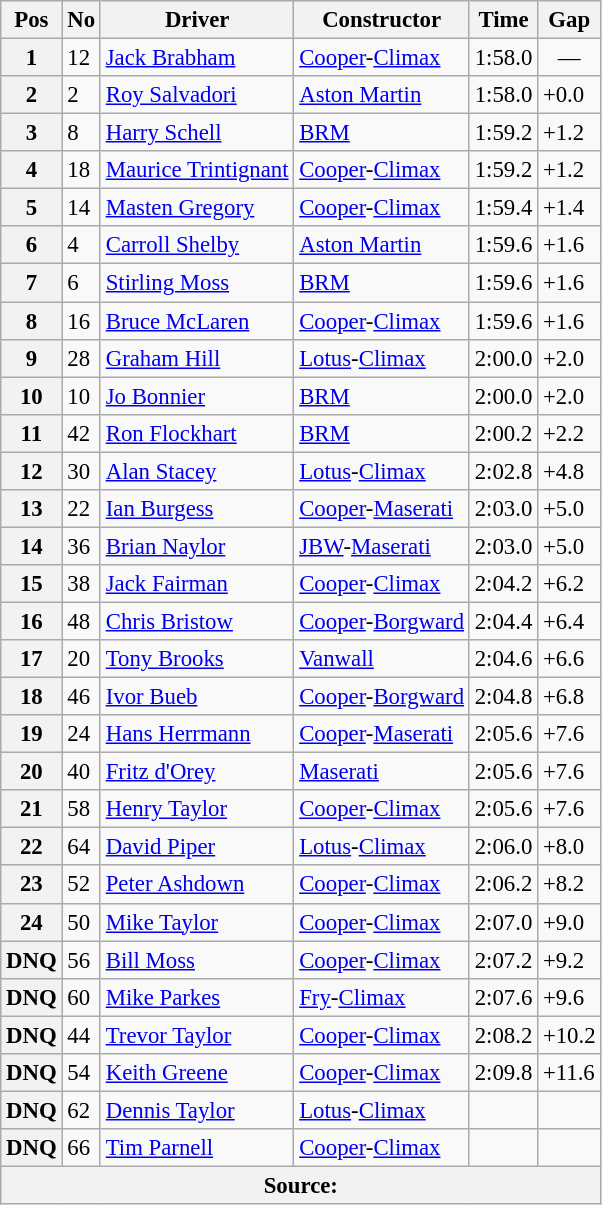<table class="wikitable sortable" style="font-size: 95%">
<tr>
<th>Pos</th>
<th>No</th>
<th>Driver</th>
<th>Constructor</th>
<th>Time</th>
<th>Gap</th>
</tr>
<tr>
<th>1</th>
<td>12</td>
<td> <a href='#'>Jack Brabham</a></td>
<td><a href='#'>Cooper</a>-<a href='#'>Climax</a></td>
<td>1:58.0</td>
<td align="center">—</td>
</tr>
<tr>
<th>2</th>
<td>2</td>
<td> <a href='#'>Roy Salvadori</a></td>
<td><a href='#'>Aston Martin</a></td>
<td>1:58.0</td>
<td>+0.0</td>
</tr>
<tr>
<th>3</th>
<td>8</td>
<td> <a href='#'>Harry Schell</a></td>
<td><a href='#'>BRM</a></td>
<td>1:59.2</td>
<td>+1.2</td>
</tr>
<tr>
<th>4</th>
<td>18</td>
<td> <a href='#'>Maurice Trintignant</a></td>
<td><a href='#'>Cooper</a>-<a href='#'>Climax</a></td>
<td>1:59.2</td>
<td>+1.2</td>
</tr>
<tr>
<th>5</th>
<td>14</td>
<td> <a href='#'>Masten Gregory</a></td>
<td><a href='#'>Cooper</a>-<a href='#'>Climax</a></td>
<td>1:59.4</td>
<td>+1.4</td>
</tr>
<tr>
<th>6</th>
<td>4</td>
<td> <a href='#'>Carroll Shelby</a></td>
<td><a href='#'>Aston Martin</a></td>
<td>1:59.6</td>
<td>+1.6</td>
</tr>
<tr>
<th>7</th>
<td>6</td>
<td> <a href='#'>Stirling Moss</a></td>
<td><a href='#'>BRM</a></td>
<td>1:59.6</td>
<td>+1.6</td>
</tr>
<tr>
<th>8</th>
<td>16</td>
<td> <a href='#'>Bruce McLaren</a></td>
<td><a href='#'>Cooper</a>-<a href='#'>Climax</a></td>
<td>1:59.6</td>
<td>+1.6</td>
</tr>
<tr>
<th>9</th>
<td>28</td>
<td> <a href='#'>Graham Hill</a></td>
<td><a href='#'>Lotus</a>-<a href='#'>Climax</a></td>
<td>2:00.0</td>
<td>+2.0</td>
</tr>
<tr>
<th>10</th>
<td>10</td>
<td> <a href='#'>Jo Bonnier</a></td>
<td><a href='#'>BRM</a></td>
<td>2:00.0</td>
<td>+2.0</td>
</tr>
<tr>
<th>11</th>
<td>42</td>
<td> <a href='#'>Ron Flockhart</a></td>
<td><a href='#'>BRM</a></td>
<td>2:00.2</td>
<td>+2.2</td>
</tr>
<tr>
<th>12</th>
<td>30</td>
<td> <a href='#'>Alan Stacey</a></td>
<td><a href='#'>Lotus</a>-<a href='#'>Climax</a></td>
<td>2:02.8</td>
<td>+4.8</td>
</tr>
<tr>
<th>13</th>
<td>22</td>
<td> <a href='#'>Ian Burgess</a></td>
<td><a href='#'>Cooper</a>-<a href='#'>Maserati</a></td>
<td>2:03.0</td>
<td>+5.0</td>
</tr>
<tr>
<th>14</th>
<td>36</td>
<td> <a href='#'>Brian Naylor</a></td>
<td><a href='#'>JBW</a>-<a href='#'>Maserati</a></td>
<td>2:03.0</td>
<td>+5.0</td>
</tr>
<tr>
<th>15</th>
<td>38</td>
<td> <a href='#'>Jack Fairman</a></td>
<td><a href='#'>Cooper</a>-<a href='#'>Climax</a></td>
<td>2:04.2</td>
<td>+6.2</td>
</tr>
<tr>
<th>16</th>
<td>48</td>
<td> <a href='#'>Chris Bristow</a></td>
<td><a href='#'>Cooper</a>-<a href='#'>Borgward</a></td>
<td>2:04.4</td>
<td>+6.4</td>
</tr>
<tr>
<th>17</th>
<td>20</td>
<td> <a href='#'>Tony Brooks</a></td>
<td><a href='#'>Vanwall</a></td>
<td>2:04.6</td>
<td>+6.6</td>
</tr>
<tr>
<th>18</th>
<td>46</td>
<td> <a href='#'>Ivor Bueb</a></td>
<td><a href='#'>Cooper</a>-<a href='#'>Borgward</a></td>
<td>2:04.8</td>
<td>+6.8</td>
</tr>
<tr>
<th>19</th>
<td>24</td>
<td> <a href='#'>Hans Herrmann</a></td>
<td><a href='#'>Cooper</a>-<a href='#'>Maserati</a></td>
<td>2:05.6</td>
<td>+7.6</td>
</tr>
<tr>
<th>20</th>
<td>40</td>
<td> <a href='#'>Fritz d'Orey</a></td>
<td><a href='#'>Maserati</a></td>
<td>2:05.6</td>
<td>+7.6</td>
</tr>
<tr>
<th>21</th>
<td>58</td>
<td> <a href='#'>Henry Taylor</a></td>
<td><a href='#'>Cooper</a>-<a href='#'>Climax</a></td>
<td>2:05.6</td>
<td>+7.6</td>
</tr>
<tr>
<th>22</th>
<td>64</td>
<td> <a href='#'>David Piper</a></td>
<td><a href='#'>Lotus</a>-<a href='#'>Climax</a></td>
<td>2:06.0</td>
<td>+8.0</td>
</tr>
<tr>
<th>23</th>
<td>52</td>
<td> <a href='#'>Peter Ashdown</a></td>
<td><a href='#'>Cooper</a>-<a href='#'>Climax</a></td>
<td>2:06.2</td>
<td>+8.2</td>
</tr>
<tr>
<th>24</th>
<td>50</td>
<td> <a href='#'>Mike Taylor</a></td>
<td><a href='#'>Cooper</a>-<a href='#'>Climax</a></td>
<td>2:07.0</td>
<td>+9.0</td>
</tr>
<tr>
<th>DNQ</th>
<td>56</td>
<td> <a href='#'>Bill Moss</a></td>
<td><a href='#'>Cooper</a>-<a href='#'>Climax</a></td>
<td>2:07.2</td>
<td>+9.2</td>
</tr>
<tr>
<th>DNQ</th>
<td>60</td>
<td> <a href='#'>Mike Parkes</a></td>
<td><a href='#'>Fry</a>-<a href='#'>Climax</a></td>
<td>2:07.6</td>
<td>+9.6</td>
</tr>
<tr>
<th>DNQ</th>
<td>44</td>
<td> <a href='#'>Trevor Taylor</a></td>
<td><a href='#'>Cooper</a>-<a href='#'>Climax</a></td>
<td>2:08.2</td>
<td>+10.2</td>
</tr>
<tr>
<th>DNQ</th>
<td>54</td>
<td> <a href='#'>Keith Greene</a></td>
<td><a href='#'>Cooper</a>-<a href='#'>Climax</a></td>
<td>2:09.8</td>
<td>+11.6</td>
</tr>
<tr>
<th>DNQ</th>
<td>62</td>
<td> <a href='#'>Dennis Taylor</a></td>
<td><a href='#'>Lotus</a>-<a href='#'>Climax</a></td>
<td></td>
<td></td>
</tr>
<tr>
<th>DNQ</th>
<td>66</td>
<td> <a href='#'>Tim Parnell</a></td>
<td><a href='#'>Cooper</a>-<a href='#'>Climax</a></td>
<td></td>
<td></td>
</tr>
<tr>
<th colspan="6">Source:</th>
</tr>
</table>
